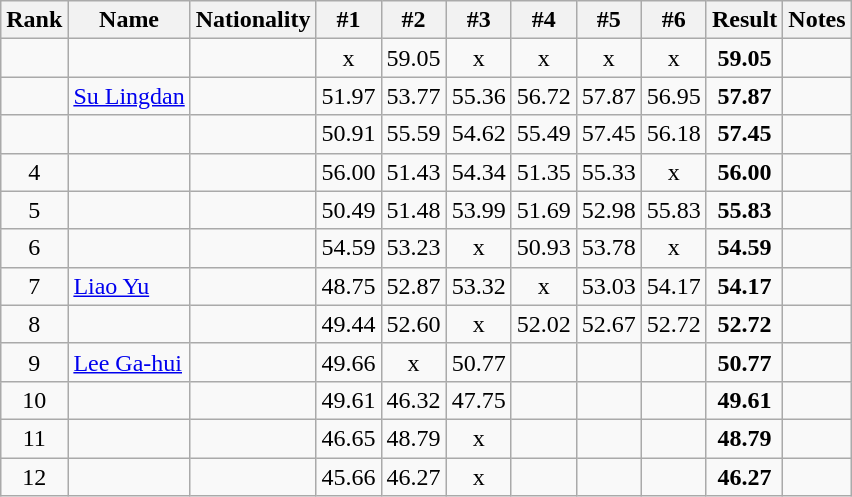<table class="wikitable sortable" style="text-align:center">
<tr>
<th>Rank</th>
<th>Name</th>
<th>Nationality</th>
<th>#1</th>
<th>#2</th>
<th>#3</th>
<th>#4</th>
<th>#5</th>
<th>#6</th>
<th>Result</th>
<th>Notes</th>
</tr>
<tr>
<td></td>
<td align=left></td>
<td align=left></td>
<td>x</td>
<td>59.05</td>
<td>x</td>
<td>x</td>
<td>x</td>
<td>x</td>
<td><strong>59.05</strong></td>
<td></td>
</tr>
<tr>
<td></td>
<td align=left><a href='#'>Su Lingdan</a></td>
<td align=left></td>
<td>51.97</td>
<td>53.77</td>
<td>55.36</td>
<td>56.72</td>
<td>57.87</td>
<td>56.95</td>
<td><strong>57.87</strong></td>
<td></td>
</tr>
<tr>
<td></td>
<td align=left></td>
<td align=left></td>
<td>50.91</td>
<td>55.59</td>
<td>54.62</td>
<td>55.49</td>
<td>57.45</td>
<td>56.18</td>
<td><strong>57.45</strong></td>
<td></td>
</tr>
<tr>
<td>4</td>
<td align=left></td>
<td align=left></td>
<td>56.00</td>
<td>51.43</td>
<td>54.34</td>
<td>51.35</td>
<td>55.33</td>
<td>x</td>
<td><strong>56.00</strong></td>
<td></td>
</tr>
<tr>
<td>5</td>
<td align=left></td>
<td align=left></td>
<td>50.49</td>
<td>51.48</td>
<td>53.99</td>
<td>51.69</td>
<td>52.98</td>
<td>55.83</td>
<td><strong>55.83</strong></td>
<td></td>
</tr>
<tr>
<td>6</td>
<td align=left></td>
<td align=left></td>
<td>54.59</td>
<td>53.23</td>
<td>x</td>
<td>50.93</td>
<td>53.78</td>
<td>x</td>
<td><strong>54.59</strong></td>
<td></td>
</tr>
<tr>
<td>7</td>
<td align=left><a href='#'>Liao Yu</a></td>
<td align=left></td>
<td>48.75</td>
<td>52.87</td>
<td>53.32</td>
<td>x</td>
<td>53.03</td>
<td>54.17</td>
<td><strong>54.17</strong></td>
<td></td>
</tr>
<tr>
<td>8</td>
<td align=left></td>
<td align=left></td>
<td>49.44</td>
<td>52.60</td>
<td>x</td>
<td>52.02</td>
<td>52.67</td>
<td>52.72</td>
<td><strong>52.72</strong></td>
<td></td>
</tr>
<tr>
<td>9</td>
<td align=left><a href='#'>Lee Ga-hui</a></td>
<td align=left></td>
<td>49.66</td>
<td>x</td>
<td>50.77</td>
<td></td>
<td></td>
<td></td>
<td><strong>50.77</strong></td>
<td></td>
</tr>
<tr>
<td>10</td>
<td align=left></td>
<td align=left></td>
<td>49.61</td>
<td>46.32</td>
<td>47.75</td>
<td></td>
<td></td>
<td></td>
<td><strong>49.61</strong></td>
<td></td>
</tr>
<tr>
<td>11</td>
<td align=left></td>
<td align=left></td>
<td>46.65</td>
<td>48.79</td>
<td>x</td>
<td></td>
<td></td>
<td></td>
<td><strong>48.79</strong></td>
<td></td>
</tr>
<tr>
<td>12</td>
<td align=left></td>
<td align=left></td>
<td>45.66</td>
<td>46.27</td>
<td>x</td>
<td></td>
<td></td>
<td></td>
<td><strong>46.27</strong></td>
<td></td>
</tr>
</table>
